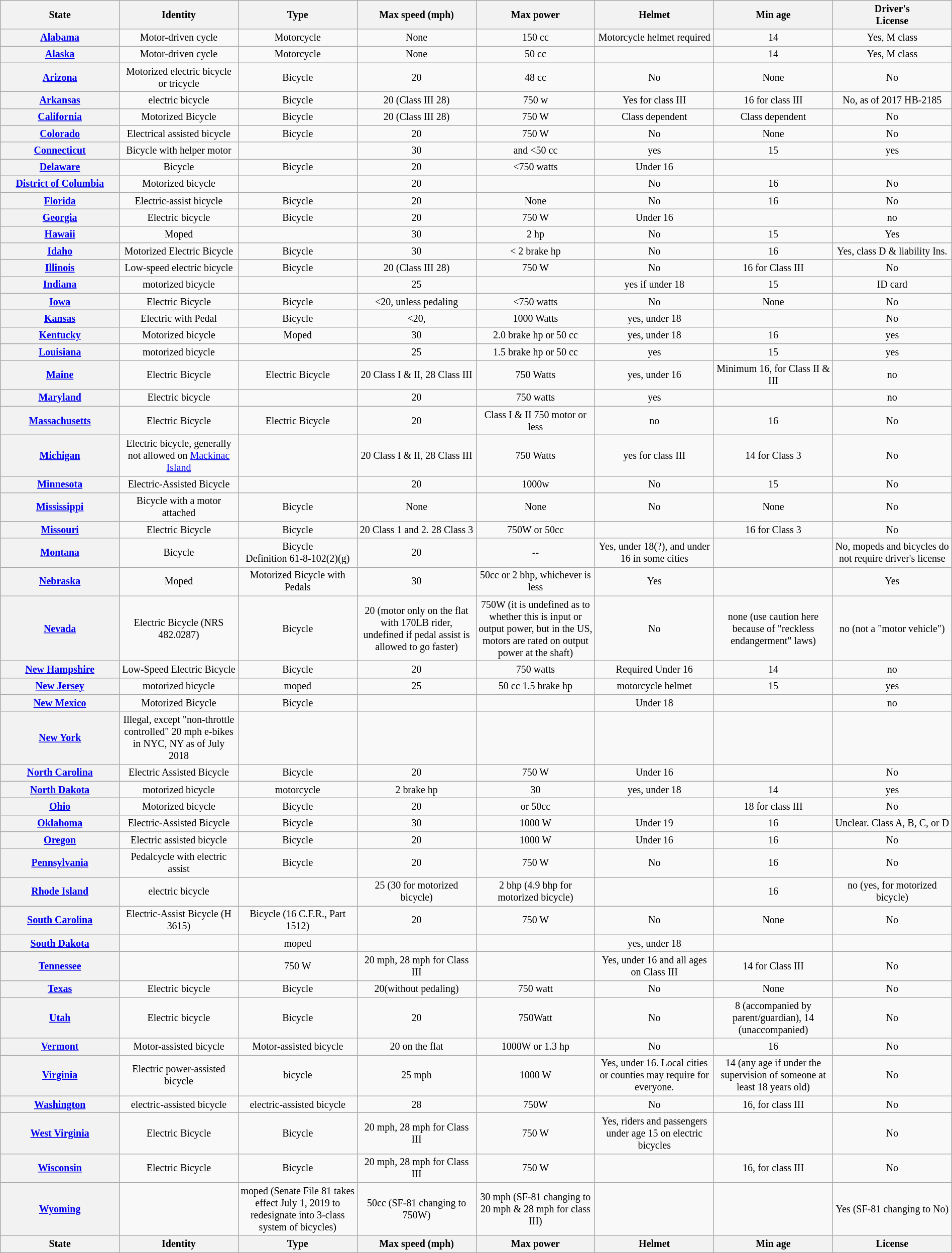<table class="wikitable sortable" style="width: 100%; text-align: center; font-size: smaller; table-layout: fixed;">
<tr>
<th>State</th>
<th>Identity</th>
<th>Type</th>
<th>Max speed (mph)</th>
<th>Max power</th>
<th>Helmet</th>
<th>Min age</th>
<th>Driver's<br>License</th>
</tr>
<tr>
<th><a href='#'>Alabama</a></th>
<td>Motor-driven cycle</td>
<td>Motorcycle</td>
<td>None</td>
<td>150 cc</td>
<td>Motorcycle helmet required</td>
<td>14</td>
<td>Yes, M class </td>
</tr>
<tr>
<th><a href='#'>Alaska</a></th>
<td>Motor-driven cycle</td>
<td>Motorcycle</td>
<td>None</td>
<td>50 cc</td>
<td></td>
<td>14</td>
<td>Yes, M class</td>
</tr>
<tr>
<th><a href='#'>Arizona</a></th>
<td>Motorized electric bicycle or tricycle</td>
<td>Bicycle</td>
<td>20</td>
<td>48 cc</td>
<td>No</td>
<td>None</td>
<td>No</td>
</tr>
<tr>
<th><a href='#'>Arkansas</a></th>
<td>electric bicycle</td>
<td>Bicycle</td>
<td>20 (Class III 28)</td>
<td>750 w</td>
<td>Yes for class III</td>
<td>16 for class III</td>
<td>No, as of 2017 HB-2185</td>
</tr>
<tr>
<th><a href='#'>California</a></th>
<td>Motorized Bicycle</td>
<td>Bicycle</td>
<td>20 (Class III 28)</td>
<td>750 W</td>
<td>Class dependent</td>
<td>Class dependent</td>
<td>No</td>
</tr>
<tr>
<th><a href='#'>Colorado</a></th>
<td>Electrical assisted bicycle</td>
<td>Bicycle</td>
<td>20</td>
<td>750 W</td>
<td>No</td>
<td>None</td>
<td>No</td>
</tr>
<tr>
<th><a href='#'>Connecticut</a></th>
<td>Bicycle with helper motor</td>
<td></td>
<td>30</td>
<td> and <50 cc</td>
<td>yes</td>
<td>15</td>
<td>yes</td>
</tr>
<tr>
<th><a href='#'>Delaware</a></th>
<td>Bicycle</td>
<td>Bicycle</td>
<td>20</td>
<td><750 watts</td>
<td>Under 16</td>
<td></td>
<td></td>
</tr>
<tr>
<th><a href='#'>District of Columbia</a></th>
<td>Motorized bicycle</td>
<td></td>
<td>20</td>
<td></td>
<td>No</td>
<td>16</td>
<td>No</td>
</tr>
<tr>
<th><a href='#'>Florida</a></th>
<td>Electric-assist bicycle</td>
<td>Bicycle</td>
<td>20</td>
<td>None</td>
<td>No</td>
<td>16</td>
<td>No</td>
</tr>
<tr>
<th><a href='#'>Georgia</a></th>
<td>Electric bicycle</td>
<td>Bicycle</td>
<td>20</td>
<td>750 W</td>
<td>Under 16</td>
<td></td>
<td>no</td>
</tr>
<tr>
<th><a href='#'>Hawaii</a></th>
<td>Moped</td>
<td></td>
<td>30</td>
<td>2 hp</td>
<td>No</td>
<td>15</td>
<td>Yes</td>
</tr>
<tr>
<th><a href='#'>Idaho</a></th>
<td>Motorized Electric Bicycle</td>
<td>Bicycle</td>
<td>30</td>
<td>< 2 brake hp</td>
<td>No</td>
<td>16</td>
<td>Yes, class D & liability Ins.</td>
</tr>
<tr>
<th><a href='#'>Illinois</a></th>
<td>Low-speed electric bicycle </td>
<td>Bicycle </td>
<td>20 (Class III 28) </td>
<td>750 W </td>
<td>No</td>
<td>16 for Class III </td>
<td>No</td>
</tr>
<tr>
<th><a href='#'>Indiana</a></th>
<td>motorized bicycle</td>
<td></td>
<td>25</td>
<td></td>
<td>yes if under 18</td>
<td>15</td>
<td>ID card</td>
</tr>
<tr>
<th><a href='#'>Iowa</a></th>
<td>Electric Bicycle</td>
<td>Bicycle</td>
<td><20, unless pedaling</td>
<td><750 watts</td>
<td>No</td>
<td>None</td>
<td>No</td>
</tr>
<tr>
<th><a href='#'>Kansas</a></th>
<td>Electric with Pedal</td>
<td>Bicycle</td>
<td><20,</td>
<td>1000 Watts</td>
<td>yes, under 18</td>
<td></td>
<td>No</td>
</tr>
<tr>
<th><a href='#'>Kentucky</a></th>
<td>Motorized bicycle</td>
<td>Moped</td>
<td>30</td>
<td>2.0 brake hp or 50 cc</td>
<td>yes, under 18</td>
<td>16</td>
<td>yes</td>
</tr>
<tr>
<th><a href='#'>Louisiana</a></th>
<td>motorized bicycle</td>
<td></td>
<td>25</td>
<td>1.5 brake hp or 50 cc</td>
<td>yes</td>
<td>15</td>
<td>yes</td>
</tr>
<tr>
<th><a href='#'>Maine</a></th>
<td>Electric Bicycle </td>
<td>Electric Bicycle</td>
<td>20 Class I & II, 28 Class III</td>
<td>750 Watts</td>
<td>yes, under 16</td>
<td>Minimum 16, for Class II & III</td>
<td>no</td>
</tr>
<tr>
<th><a href='#'>Maryland</a></th>
<td>Electric bicycle</td>
<td></td>
<td>20</td>
<td>750 watts</td>
<td>yes</td>
<td></td>
<td>no</td>
</tr>
<tr>
<th><a href='#'>Massachusetts</a></th>
<td>Electric Bicycle</td>
<td>Electric Bicycle</td>
<td>20</td>
<td>Class I & II 750 motor or less</td>
<td>no</td>
<td>16</td>
<td>No</td>
</tr>
<tr>
<th><a href='#'>Michigan</a></th>
<td>Electric bicycle, generally not allowed on <a href='#'>Mackinac Island</a></td>
<td></td>
<td>20 Class I & II, 28 Class III</td>
<td>750 Watts</td>
<td>yes for class III</td>
<td>14 for Class 3 </td>
<td>No</td>
</tr>
<tr>
<th><a href='#'>Minnesota</a></th>
<td>Electric-Assisted Bicycle</td>
<td></td>
<td>20</td>
<td>1000w</td>
<td>No</td>
<td>15</td>
<td>No</td>
</tr>
<tr>
<th><a href='#'>Mississippi</a></th>
<td>Bicycle with a motor attached</td>
<td>Bicycle</td>
<td>None</td>
<td>None</td>
<td>No</td>
<td>None</td>
<td>No</td>
</tr>
<tr>
<th><a href='#'>Missouri</a></th>
<td>Electric Bicycle</td>
<td>Bicycle</td>
<td>20 Class 1 and 2. 28 Class 3</td>
<td>750W or 50cc</td>
<td></td>
<td>16 for Class 3</td>
<td>No</td>
</tr>
<tr>
<th><a href='#'>Montana</a></th>
<td>Bicycle</td>
<td>Bicycle<br>Definition 61-8-102(2)(g)</td>
<td>20</td>
<td>--</td>
<td>Yes, under 18(?), and under 16 in some cities</td>
<td></td>
<td>No, mopeds and bicycles do not require driver's license</td>
</tr>
<tr>
<th><a href='#'>Nebraska</a></th>
<td>Moped </td>
<td>Motorized Bicycle with Pedals </td>
<td>30 </td>
<td>50cc or 2 bhp, whichever is less </td>
<td>Yes </td>
<td></td>
<td>Yes </td>
</tr>
<tr>
<th><a href='#'>Nevada</a></th>
<td>Electric Bicycle (NRS 482.0287)</td>
<td>Bicycle</td>
<td>20 (motor only on the flat with 170LB rider, undefined if pedal assist is allowed to go faster)</td>
<td>750W (it is undefined as to whether this is input or output power, but in the US, motors are rated on output power at the shaft)</td>
<td>No</td>
<td>none (use caution here because of "reckless endangerment" laws)</td>
<td>no (not a "motor vehicle")</td>
</tr>
<tr>
<th><a href='#'>New Hampshire</a></th>
<td>Low-Speed Electric Bicycle</td>
<td>Bicycle</td>
<td>20</td>
<td>750 watts</td>
<td>Required Under 16</td>
<td>14</td>
<td>no</td>
</tr>
<tr>
<th><a href='#'>New Jersey</a></th>
<td>motorized bicycle</td>
<td>moped</td>
<td>25</td>
<td>50 cc 1.5 brake hp</td>
<td>motorcycle helmet</td>
<td>15</td>
<td>yes</td>
</tr>
<tr>
<th><a href='#'>New Mexico</a></th>
<td>Motorized Bicycle</td>
<td>Bicycle</td>
<td></td>
<td></td>
<td>Under 18 </td>
<td></td>
<td>no</td>
</tr>
<tr>
<th><a href='#'>New York</a></th>
<td>Illegal, except "non-throttle controlled" 20 mph e-bikes in NYC, NY as of July 2018</td>
<td></td>
<td></td>
<td></td>
<td></td>
<td></td>
<td></td>
</tr>
<tr>
<th><a href='#'>North Carolina</a></th>
<td>Electric Assisted Bicycle</td>
<td>Bicycle</td>
<td>20</td>
<td>750 W</td>
<td>Under 16</td>
<td></td>
<td>No</td>
</tr>
<tr>
<th><a href='#'>North Dakota</a></th>
<td>motorized bicycle</td>
<td>motorcycle</td>
<td>2 brake hp</td>
<td>30</td>
<td>yes, under 18</td>
<td>14</td>
<td>yes</td>
</tr>
<tr>
<th><a href='#'>Ohio</a></th>
<td>Motorized bicycle</td>
<td>Bicycle</td>
<td>20</td>
<td> or 50cc</td>
<td></td>
<td>18 for class III</td>
<td>No</td>
</tr>
<tr>
<th><a href='#'>Oklahoma</a></th>
<td>Electric-Assisted Bicycle</td>
<td>Bicycle</td>
<td>30</td>
<td>1000 W</td>
<td>Under 19</td>
<td>16</td>
<td>Unclear. Class A, B, C, or D</td>
</tr>
<tr>
<th><a href='#'>Oregon</a></th>
<td>Electric assisted bicycle</td>
<td>Bicycle</td>
<td>20</td>
<td>1000 W</td>
<td>Under 16</td>
<td>16</td>
<td>No</td>
</tr>
<tr>
<th><a href='#'>Pennsylvania</a></th>
<td>Pedalcycle with electric assist</td>
<td>Bicycle</td>
<td>20</td>
<td>750 W</td>
<td>No</td>
<td>16</td>
<td>No</td>
</tr>
<tr>
<th><a href='#'>Rhode Island</a></th>
<td>electric bicycle</td>
<td></td>
<td>25 (30 for motorized bicycle)</td>
<td>2 bhp (4.9 bhp for motorized bicycle)</td>
<td></td>
<td>16</td>
<td>no (yes, for motorized bicycle)</td>
</tr>
<tr>
<th><a href='#'>South Carolina</a></th>
<td>Electric-Assist Bicycle (H 3615)</td>
<td>Bicycle (16 C.F.R., Part 1512)</td>
<td>20</td>
<td>750 W</td>
<td>No</td>
<td>None</td>
<td>No</td>
</tr>
<tr>
<th><a href='#'>South Dakota</a></th>
<td></td>
<td>moped</td>
<td></td>
<td></td>
<td>yes, under 18</td>
<td></td>
<td></td>
</tr>
<tr>
<th><a href='#'>Tennessee</a></th>
<td></td>
<td>750 W</td>
<td>20 mph, 28 mph for Class III</td>
<td></td>
<td>Yes, under 16 and all ages on Class III</td>
<td>14 for Class III</td>
<td>No</td>
</tr>
<tr>
<th><a href='#'>Texas</a></th>
<td>Electric bicycle</td>
<td>Bicycle</td>
<td>20(without pedaling)</td>
<td>750 watt</td>
<td>No</td>
<td>None</td>
<td>No</td>
</tr>
<tr>
<th><a href='#'>Utah</a></th>
<td>Electric bicycle</td>
<td>Bicycle</td>
<td>20</td>
<td>750Watt</td>
<td>No</td>
<td>8 (accompanied by parent/guardian), 14 (unaccompanied)</td>
<td>No</td>
</tr>
<tr>
<th><a href='#'>Vermont</a></th>
<td>Motor-assisted bicycle</td>
<td>Motor-assisted bicycle</td>
<td>20 on the flat</td>
<td>1000W or 1.3 hp</td>
<td>No</td>
<td>16</td>
<td>No</td>
</tr>
<tr>
<th><a href='#'>Virginia</a></th>
<td>Electric power-assisted bicycle</td>
<td>bicycle</td>
<td>25 mph</td>
<td>1000 W</td>
<td>Yes, under 16. Local cities or counties may require for everyone.</td>
<td>14 (any age if under the supervision of someone at least 18 years old)</td>
<td>No</td>
</tr>
<tr>
<th><a href='#'>Washington</a></th>
<td>electric-assisted bicycle</td>
<td>electric-assisted bicycle</td>
<td>28</td>
<td>750W</td>
<td>No</td>
<td>16, for class III</td>
<td>No</td>
</tr>
<tr>
<th><a href='#'>West Virginia</a></th>
<td>Electric Bicycle</td>
<td>Bicycle</td>
<td>20 mph, 28 mph for Class III</td>
<td>750 W</td>
<td>Yes, riders and passengers under age 15 on electric bicycles</td>
<td></td>
<td>No</td>
</tr>
<tr>
<th><a href='#'>Wisconsin</a></th>
<td>Electric Bicycle</td>
<td>Bicycle</td>
<td>20 mph, 28 mph for Class III</td>
<td>750 W</td>
<td></td>
<td>16, for class III</td>
<td>No</td>
</tr>
<tr>
<th><a href='#'>Wyoming</a></th>
<td></td>
<td>moped (Senate File 81 takes effect July 1, 2019 to redesignate into 3-class system of bicycles)</td>
<td>50cc (SF-81 changing to 750W)</td>
<td>30 mph (SF-81 changing to 20 mph & 28 mph for class III)</td>
<td></td>
<td></td>
<td>Yes (SF-81 changing to No)</td>
</tr>
<tr class="sortbottom">
<th>State</th>
<th>Identity</th>
<th>Type</th>
<th>Max speed (mph)</th>
<th>Max power</th>
<th>Helmet</th>
<th>Min age</th>
<th>License</th>
</tr>
</table>
